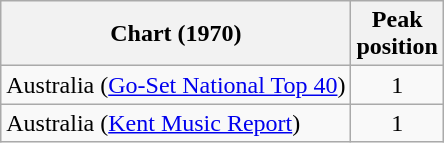<table class="wikitable sortable">
<tr>
<th>Chart (1970)</th>
<th>Peak<br>position</th>
</tr>
<tr>
<td>Australia (<a href='#'>Go-Set National Top 40</a>)</td>
<td align="center">1</td>
</tr>
<tr>
<td>Australia (<a href='#'>Kent Music Report</a>)</td>
<td align="center">1</td>
</tr>
</table>
